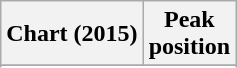<table class="wikitable sortable plainrowheaders" style="text-align:center;">
<tr>
<th scope="col">Chart (2015)</th>
<th scope="col">Peak<br>position</th>
</tr>
<tr>
</tr>
<tr>
</tr>
<tr>
</tr>
<tr>
</tr>
<tr>
</tr>
<tr>
</tr>
<tr>
</tr>
<tr>
</tr>
<tr>
</tr>
</table>
